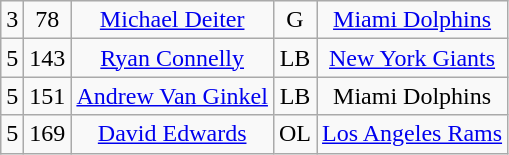<table class="wikitable" style="text-align:center">
<tr>
<td>3</td>
<td>78</td>
<td><a href='#'>Michael Deiter</a></td>
<td>G</td>
<td><a href='#'>Miami Dolphins</a></td>
</tr>
<tr>
<td>5</td>
<td>143</td>
<td><a href='#'>Ryan Connelly</a></td>
<td>LB</td>
<td><a href='#'>New York Giants</a></td>
</tr>
<tr>
<td>5</td>
<td>151</td>
<td><a href='#'>Andrew Van Ginkel</a></td>
<td>LB</td>
<td>Miami Dolphins</td>
</tr>
<tr>
<td>5</td>
<td>169</td>
<td><a href='#'>David Edwards</a></td>
<td>OL</td>
<td><a href='#'>Los Angeles Rams</a></td>
</tr>
</table>
